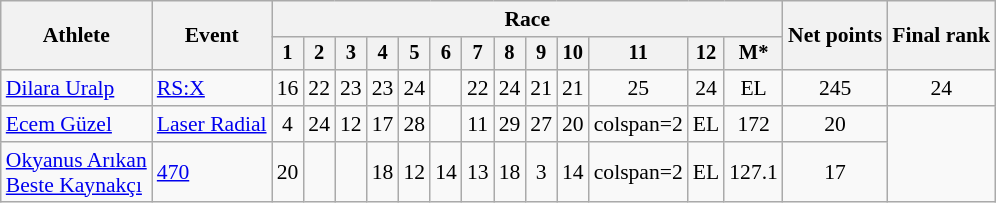<table class="wikitable" style="font-size:90%">
<tr>
<th rowspan="2">Athlete</th>
<th rowspan="2">Event</th>
<th colspan=13>Race</th>
<th rowspan=2>Net points</th>
<th rowspan=2>Final rank</th>
</tr>
<tr style="font-size:95%">
<th>1</th>
<th>2</th>
<th>3</th>
<th>4</th>
<th>5</th>
<th>6</th>
<th>7</th>
<th>8</th>
<th>9</th>
<th>10</th>
<th>11</th>
<th>12</th>
<th>M*</th>
</tr>
<tr align=center>
<td align=left><a href='#'>Dilara Uralp</a></td>
<td align=left><a href='#'>RS:X</a></td>
<td>16</td>
<td>22</td>
<td>23</td>
<td>23</td>
<td>24</td>
<td></td>
<td>22</td>
<td>24</td>
<td>21</td>
<td>21</td>
<td>25</td>
<td>24</td>
<td>EL</td>
<td>245</td>
<td>24</td>
</tr>
<tr align=center>
<td align=left><a href='#'>Ecem Güzel</a></td>
<td align=left><a href='#'>Laser Radial</a></td>
<td>4</td>
<td>24</td>
<td>12</td>
<td>17</td>
<td>28</td>
<td></td>
<td>11</td>
<td>29</td>
<td>27</td>
<td>20</td>
<td>colspan=2 </td>
<td>EL</td>
<td>172</td>
<td>20</td>
</tr>
<tr align=center>
<td align=left><a href='#'>Okyanus Arıkan</a><br><a href='#'>Beste Kaynakçı</a></td>
<td align=left><a href='#'>470</a></td>
<td>20</td>
<td></td>
<td></td>
<td>18</td>
<td>12</td>
<td>14</td>
<td>13</td>
<td>18</td>
<td>3</td>
<td>14</td>
<td>colspan=2 </td>
<td>EL</td>
<td>127.1</td>
<td>17</td>
</tr>
</table>
